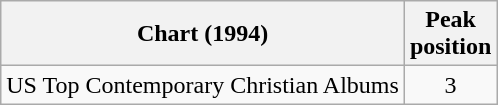<table class="wikitable">
<tr>
<th>Chart (1994)</th>
<th>Peak<br>position</th>
</tr>
<tr>
<td>US Top Contemporary Christian Albums</td>
<td style="text-align:center;">3</td>
</tr>
</table>
